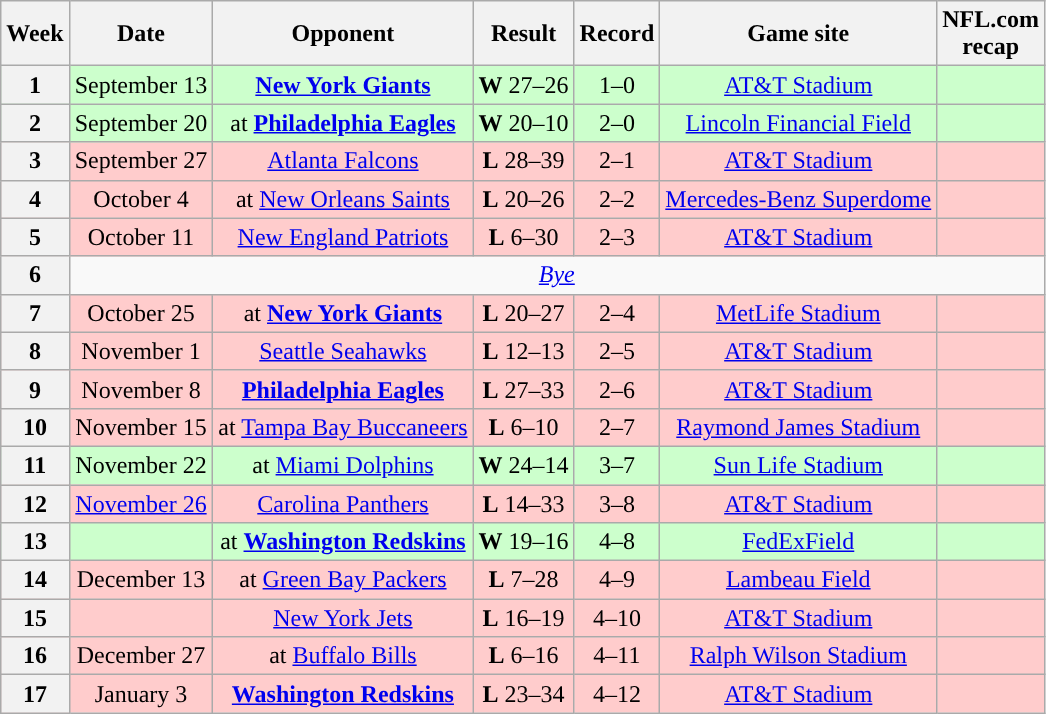<table class="wikitable" style="text-align:center">
<tr>
<th>Week</th>
<th>Date</th>
<th>Opponent</th>
<th>Result</th>
<th>Record</th>
<th>Game site</th>
<th>NFL.com<br>recap</th>
</tr>
<tr style="background:#cfc">
<th>1</th>
<td>September 13</td>
<td><strong><a href='#'>New York Giants</a></strong></td>
<td><strong>W</strong> 27–26</td>
<td>1–0</td>
<td><a href='#'>AT&T Stadium</a></td>
<td></td>
</tr>
<tr style="background:#cfc">
<th>2</th>
<td>September 20</td>
<td>at <strong><a href='#'>Philadelphia Eagles</a></strong></td>
<td><strong>W</strong> 20–10</td>
<td>2–0</td>
<td><a href='#'>Lincoln Financial Field</a></td>
<td></td>
</tr>
<tr style="background:#fcc">
<th>3</th>
<td>September 27</td>
<td><a href='#'>Atlanta Falcons</a></td>
<td><strong>L</strong> 28–39</td>
<td>2–1</td>
<td><a href='#'>AT&T Stadium</a></td>
<td></td>
</tr>
<tr style="background:#fcc">
<th>4</th>
<td>October 4</td>
<td>at <a href='#'>New Orleans Saints</a></td>
<td><strong>L</strong> 20–26 </td>
<td>2–2</td>
<td><a href='#'>Mercedes-Benz Superdome</a></td>
<td></td>
</tr>
<tr style="background:#fcc">
<th>5</th>
<td>October 11</td>
<td><a href='#'>New England Patriots</a></td>
<td><strong>L</strong> 6–30</td>
<td>2–3</td>
<td><a href='#'>AT&T Stadium</a></td>
<td></td>
</tr>
<tr>
<th>6</th>
<td colspan=8><em><a href='#'>Bye</a></em></td>
</tr>
<tr style="background:#fcc">
<th>7</th>
<td>October 25</td>
<td>at <strong><a href='#'>New York Giants</a></strong></td>
<td><strong>L</strong> 20–27</td>
<td>2–4</td>
<td><a href='#'>MetLife Stadium</a></td>
<td></td>
</tr>
<tr style="background:#fcc">
<th>8</th>
<td>November 1</td>
<td><a href='#'>Seattle Seahawks</a></td>
<td><strong>L</strong> 12–13</td>
<td>2–5</td>
<td><a href='#'>AT&T Stadium</a></td>
<td></td>
</tr>
<tr style="background:#fcc">
<th>9</th>
<td>November 8</td>
<td><strong><a href='#'>Philadelphia Eagles</a></strong></td>
<td><strong>L</strong> 27–33 </td>
<td>2–6</td>
<td><a href='#'>AT&T Stadium</a></td>
<td></td>
</tr>
<tr style="background:#fcc">
<th>10</th>
<td>November 15</td>
<td>at <a href='#'>Tampa Bay Buccaneers</a></td>
<td><strong>L</strong> 6–10</td>
<td>2–7</td>
<td><a href='#'>Raymond James Stadium</a></td>
<td></td>
</tr>
<tr style="background:#cfc">
<th>11</th>
<td>November 22</td>
<td>at <a href='#'>Miami Dolphins</a></td>
<td><strong>W</strong> 24–14</td>
<td>3–7</td>
<td><a href='#'>Sun Life Stadium</a></td>
<td></td>
</tr>
<tr style="background:#fcc">
<th>12</th>
<td><a href='#'>November 26</a></td>
<td><a href='#'>Carolina Panthers</a></td>
<td><strong>L</strong> 14–33</td>
<td>3–8</td>
<td><a href='#'>AT&T Stadium</a></td>
<td></td>
</tr>
<tr style="background:#cfc">
<th>13</th>
<td></td>
<td>at <strong><a href='#'>Washington Redskins</a></strong></td>
<td><strong>W</strong> 19–16</td>
<td>4–8</td>
<td><a href='#'>FedExField</a></td>
<td></td>
</tr>
<tr style="background:#fcc">
<th>14</th>
<td>December 13</td>
<td>at <a href='#'>Green Bay Packers</a></td>
<td><strong>L</strong> 7–28</td>
<td>4–9</td>
<td><a href='#'>Lambeau Field</a></td>
<td></td>
</tr>
<tr style="background:#fcc">
<th>15</th>
<td></td>
<td><a href='#'>New York Jets</a></td>
<td><strong>L</strong> 16–19</td>
<td>4–10</td>
<td><a href='#'>AT&T Stadium</a></td>
<td></td>
</tr>
<tr style="background:#fcc">
<th>16</th>
<td>December 27</td>
<td>at <a href='#'>Buffalo Bills</a></td>
<td><strong>L</strong> 6–16</td>
<td>4–11</td>
<td><a href='#'>Ralph Wilson Stadium</a></td>
<td></td>
</tr>
<tr style="background:#fcc">
<th>17</th>
<td>January 3</td>
<td><strong><a href='#'>Washington Redskins</a></strong></td>
<td><strong>L</strong> 23–34</td>
<td>4–12</td>
<td><a href='#'>AT&T Stadium</a></td>
<td></td>
</tr>
</table>
